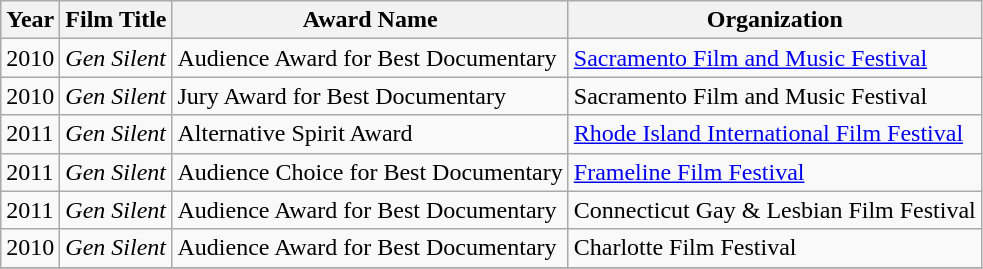<table class="wikitable sortable">
<tr>
<th>Year</th>
<th>Film Title</th>
<th>Award Name</th>
<th>Organization</th>
</tr>
<tr>
<td>2010</td>
<td><em>Gen Silent</em></td>
<td>Audience Award for Best Documentary</td>
<td><a href='#'>Sacramento Film and Music Festival</a></td>
</tr>
<tr>
<td>2010</td>
<td><em>Gen Silent</em></td>
<td>Jury Award for Best Documentary</td>
<td>Sacramento Film and Music Festival</td>
</tr>
<tr>
<td>2011</td>
<td><em>Gen Silent</em></td>
<td>Alternative Spirit Award</td>
<td><a href='#'>Rhode Island International Film Festival</a></td>
</tr>
<tr>
<td>2011</td>
<td><em>Gen Silent</em></td>
<td>Audience Choice for Best Documentary</td>
<td><a href='#'>Frameline Film Festival</a></td>
</tr>
<tr>
<td>2011</td>
<td><em>Gen Silent</em></td>
<td>Audience Award for Best Documentary</td>
<td>Connecticut Gay & Lesbian Film Festival</td>
</tr>
<tr>
<td>2010</td>
<td><em>Gen Silent</em></td>
<td>Audience Award for Best Documentary</td>
<td>Charlotte Film Festival</td>
</tr>
<tr>
</tr>
</table>
